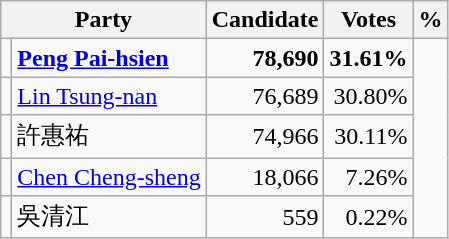<table class="wikitable">
<tr>
<th colspan="2">Party</th>
<th>Candidate</th>
<th>Votes</th>
<th>%</th>
</tr>
<tr>
<td></td>
<td><strong><a href='#'>Peng Pai-hsien</a></strong></td>
<td align="right"><strong>78,690</strong></td>
<td align="right"><strong>31.61%</strong></td>
</tr>
<tr>
<td></td>
<td><a href='#'>Lin Tsung-nan</a></td>
<td align="right">76,689</td>
<td align="right">30.80%</td>
</tr>
<tr>
<td></td>
<td>許惠祐</td>
<td align="right">74,966</td>
<td align="right">30.11%</td>
</tr>
<tr>
<td></td>
<td><a href='#'>Chen Cheng-sheng</a></td>
<td align="right">18,066</td>
<td align="right">7.26%</td>
</tr>
<tr>
<td></td>
<td>吳清江</td>
<td align="right">559</td>
<td align="right">0.22%</td>
</tr>
</table>
